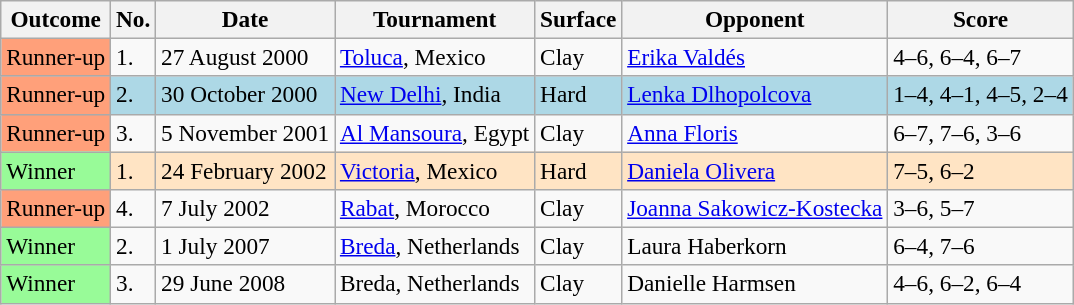<table class="sortable wikitable" style=font-size:97%>
<tr>
<th>Outcome</th>
<th>No.</th>
<th>Date</th>
<th>Tournament</th>
<th>Surface</th>
<th>Opponent</th>
<th class=unsortable>Score</th>
</tr>
<tr>
<td bgcolor="FFA07A">Runner-up</td>
<td>1.</td>
<td>27 August 2000</td>
<td><a href='#'>Toluca</a>, Mexico</td>
<td>Clay</td>
<td> <a href='#'>Erika Valdés</a></td>
<td>4–6, 6–4, 6–7</td>
</tr>
<tr bgcolor="lightblue">
<td bgcolor="FFA07A">Runner-up</td>
<td>2.</td>
<td>30 October 2000</td>
<td><a href='#'>New Delhi</a>, India</td>
<td>Hard</td>
<td> <a href='#'>Lenka Dlhopolcova</a></td>
<td>1–4, 4–1, 4–5, 2–4</td>
</tr>
<tr>
<td bgcolor="FFA07A">Runner-up</td>
<td>3.</td>
<td>5 November 2001</td>
<td><a href='#'>Al Mansoura</a>, Egypt</td>
<td>Clay</td>
<td> <a href='#'>Anna Floris</a></td>
<td>6–7, 7–6, 3–6</td>
</tr>
<tr style="background:#ffe4c4;">
<td bgcolor="98FB98">Winner</td>
<td>1.</td>
<td>24 February 2002</td>
<td><a href='#'>Victoria</a>, Mexico</td>
<td>Hard</td>
<td> <a href='#'>Daniela Olivera</a></td>
<td>7–5, 6–2</td>
</tr>
<tr>
<td bgcolor="FFA07A">Runner-up</td>
<td>4.</td>
<td>7 July 2002</td>
<td><a href='#'>Rabat</a>, Morocco</td>
<td>Clay</td>
<td> <a href='#'>Joanna Sakowicz-Kostecka</a></td>
<td>3–6, 5–7</td>
</tr>
<tr>
<td bgcolor="98FB98">Winner</td>
<td>2.</td>
<td>1 July 2007</td>
<td><a href='#'>Breda</a>, Netherlands</td>
<td>Clay</td>
<td> Laura Haberkorn</td>
<td>6–4, 7–6</td>
</tr>
<tr>
<td bgcolor="98FB98">Winner</td>
<td>3.</td>
<td>29 June 2008</td>
<td>Breda, Netherlands</td>
<td>Clay</td>
<td> Danielle Harmsen</td>
<td>4–6, 6–2, 6–4</td>
</tr>
</table>
